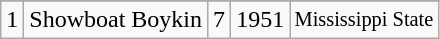<table class="wikitable">
<tr>
</tr>
<tr>
<td>1</td>
<td>Showboat Boykin</td>
<td>7</td>
<td>1951</td>
<td style="font-size:85%;">Mississippi State</td>
</tr>
</table>
